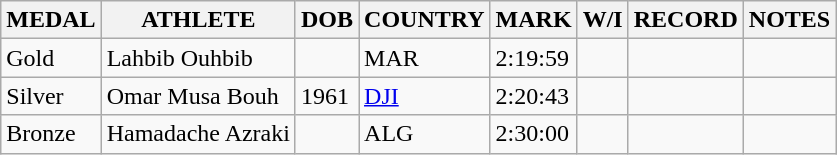<table class="wikitable">
<tr>
<th>MEDAL</th>
<th>ATHLETE</th>
<th>DOB</th>
<th>COUNTRY</th>
<th>MARK</th>
<th>W/I</th>
<th>RECORD</th>
<th>NOTES</th>
</tr>
<tr>
<td>Gold</td>
<td>Lahbib Ouhbib</td>
<td></td>
<td>MAR</td>
<td>2:19:59</td>
<td></td>
<td></td>
<td></td>
</tr>
<tr>
<td>Silver</td>
<td>Omar Musa Bouh</td>
<td>1961</td>
<td><a href='#'>DJI</a></td>
<td>2:20:43</td>
<td></td>
<td></td>
<td></td>
</tr>
<tr>
<td>Bronze</td>
<td>Hamadache Azraki</td>
<td></td>
<td>ALG</td>
<td>2:30:00</td>
<td></td>
<td></td>
<td></td>
</tr>
</table>
